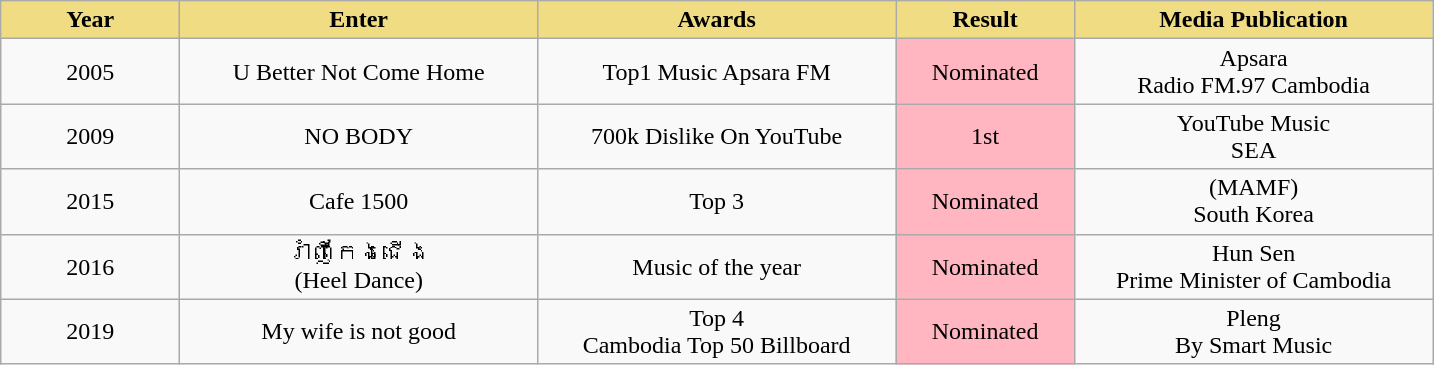<table class="wikitable">
<tr>
<th style="background-color:#F0DC82" width=10%>Year</th>
<th style="background-color:#F0DC82" width=20%>Enter</th>
<th style="background-color:#F0DC82" width=20%>Awards</th>
<th style="background-color:#F0DC82" width=10%>Result</th>
<th style="background-color:#F0DC82" width=20%>Media Publication</th>
</tr>
<tr>
<td align="center">2005</td>
<td align="center">U Better Not Come Home</td>
<td align="center">Top1 Music Apsara FM</td>
<td align="center" style="background:#FFB6C1;">Nominated</td>
<td align="center">Apsara<br>Radio FM.97 Cambodia</td>
</tr>
<tr>
<td align="center">2009</td>
<td align="center">NO BODY</td>
<td align="center">700k Dislike On YouTube</td>
<td align="center" style="background:#FFB6C1;">1st</td>
<td align="center">YouTube Music<br>SEA</td>
</tr>
<tr>
<td align="center">2015</td>
<td align="center">Cafe 1500</td>
<td align="center">Top 3</td>
<td align="center" style="background:#FFB6C1;">Nominated</td>
<td align="center">(MAMF)<br>South Korea</td>
</tr>
<tr>
<td align="center">2016</td>
<td align="center">រាំញីកែងជើង<br>(Heel Dance)</td>
<td align="center">Music of the year</td>
<td align="center" style="background:#FFB6C1;">Nominated</td>
<td align="center">Hun Sen<br>Prime Minister of Cambodia</td>
</tr>
<tr>
<td align="center">2019</td>
<td align="center">My wife is not good</td>
<td align="center">Top 4<br>Cambodia Top 50 Billboard</td>
<td align="center" style="background:#FFB6C1;">Nominated</td>
<td align="center">Pleng<br>By Smart Music</td>
</tr>
</table>
